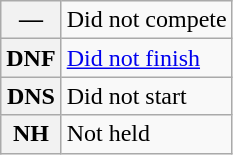<table class="wikitable">
<tr>
<th scope="row">—</th>
<td>Did not compete</td>
</tr>
<tr>
<th scope="row">DNF</th>
<td><a href='#'>Did not finish</a></td>
</tr>
<tr>
<th scope="row">DNS</th>
<td>Did not start</td>
</tr>
<tr>
<th scope="row">NH</th>
<td>Not held</td>
</tr>
</table>
